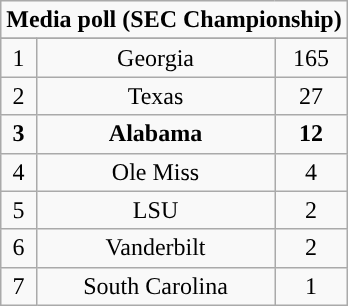<table class="wikitable">
<tr align="center">
<td align="center" Colspan="3"><strong>Media poll (SEC Championship)</strong></td>
</tr>
<tr align="center">
</tr>
<tr align="center">
<td>1</td>
<td>Georgia</td>
<td>165</td>
</tr>
<tr align="center">
<td>2</td>
<td>Texas</td>
<td>27</td>
</tr>
<tr align="center">
<td><strong>3</strong></td>
<td><strong>Alabama</strong></td>
<td><strong>12</strong></td>
</tr>
<tr align="center">
<td>4</td>
<td>Ole Miss</td>
<td>4</td>
</tr>
<tr align="center">
<td>5</td>
<td>LSU</td>
<td>2</td>
</tr>
<tr align="center">
<td>6</td>
<td>Vanderbilt</td>
<td>2</td>
</tr>
<tr align="center">
<td>7</td>
<td>South Carolina</td>
<td>1</td>
</tr>
</table>
